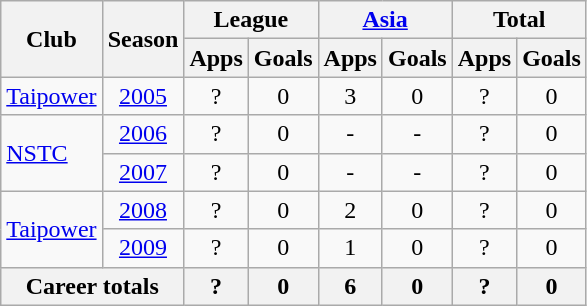<table class="wikitable" style="text-align: center;">
<tr>
<th rowspan="2">Club</th>
<th rowspan="2">Season</th>
<th colspan="2">League</th>
<th colspan="2"><a href='#'>Asia</a></th>
<th colspan="2">Total</th>
</tr>
<tr>
<th>Apps</th>
<th>Goals</th>
<th>Apps</th>
<th>Goals</th>
<th>Apps</th>
<th>Goals</th>
</tr>
<tr>
<td style="text-align: left;"><a href='#'>Taipower</a></td>
<td><a href='#'>2005</a></td>
<td>?</td>
<td>0</td>
<td>3</td>
<td>0</td>
<td>?</td>
<td>0</td>
</tr>
<tr>
<td style="text-align: left;" rowspan="2"><a href='#'>NSTC</a></td>
<td><a href='#'>2006</a></td>
<td>?</td>
<td>0</td>
<td>-</td>
<td>-</td>
<td>?</td>
<td>0</td>
</tr>
<tr>
<td><a href='#'>2007</a></td>
<td>?</td>
<td>0</td>
<td>-</td>
<td>-</td>
<td>?</td>
<td>0</td>
</tr>
<tr>
<td style="text-align: left;" rowspan="2"><a href='#'>Taipower</a></td>
<td><a href='#'>2008</a></td>
<td>?</td>
<td>0</td>
<td>2</td>
<td>0</td>
<td>?</td>
<td>0</td>
</tr>
<tr>
<td><a href='#'>2009</a></td>
<td>?</td>
<td>0</td>
<td>1</td>
<td>0</td>
<td>?</td>
<td>0</td>
</tr>
<tr>
<th colspan="2">Career totals</th>
<th>?</th>
<th>0</th>
<th>6</th>
<th>0</th>
<th>?</th>
<th>0</th>
</tr>
</table>
